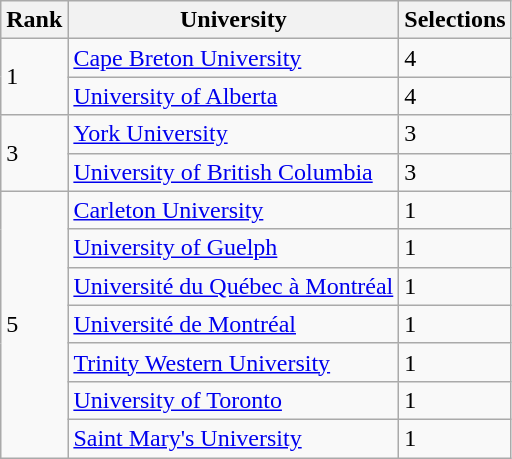<table class="wikitable">
<tr>
<th>Rank</th>
<th>University</th>
<th>Selections</th>
</tr>
<tr>
<td rowspan="2">1</td>
<td><a href='#'>Cape Breton University</a></td>
<td>4</td>
</tr>
<tr>
<td><a href='#'>University of Alberta</a></td>
<td>4</td>
</tr>
<tr>
<td rowspan="2">3</td>
<td><a href='#'>York University</a></td>
<td>3</td>
</tr>
<tr>
<td><a href='#'>University of British Columbia</a></td>
<td>3</td>
</tr>
<tr>
<td rowspan="7">5</td>
<td><a href='#'>Carleton University</a></td>
<td>1</td>
</tr>
<tr>
<td><a href='#'>University of Guelph</a></td>
<td>1</td>
</tr>
<tr>
<td><a href='#'>Université du Québec à Montréal</a></td>
<td>1</td>
</tr>
<tr>
<td><a href='#'>Université de Montréal</a></td>
<td>1</td>
</tr>
<tr>
<td><a href='#'>Trinity Western University</a></td>
<td>1</td>
</tr>
<tr>
<td><a href='#'>University of Toronto</a></td>
<td>1</td>
</tr>
<tr>
<td><a href='#'>Saint Mary's University</a></td>
<td>1</td>
</tr>
</table>
